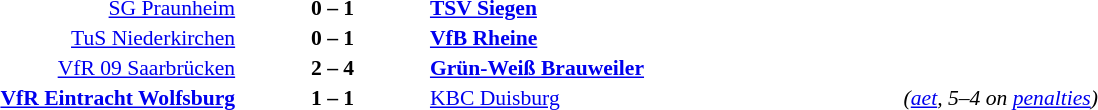<table width=100% cellspacing=1>
<tr>
<th width=25%></th>
<th width=10%></th>
<th width=25%></th>
<th></th>
</tr>
<tr style=font-size:90%>
<td align=right><a href='#'>SG Praunheim</a></td>
<td align=center><strong>0 – 1</strong></td>
<td><strong><a href='#'>TSV Siegen</a></strong></td>
</tr>
<tr style=font-size:90%>
<td align=right><a href='#'>TuS Niederkirchen</a></td>
<td align=center><strong>0 – 1</strong></td>
<td><strong><a href='#'>VfB Rheine</a></strong></td>
</tr>
<tr style=font-size:90%>
<td align=right><a href='#'>VfR 09 Saarbrücken</a></td>
<td align=center><strong>2 – 4</strong></td>
<td><strong><a href='#'>Grün-Weiß Brauweiler</a></strong></td>
</tr>
<tr style=font-size:90%>
<td align=right><strong><a href='#'>VfR Eintracht Wolfsburg</a></strong></td>
<td align=center><strong>1 – 1</strong></td>
<td><a href='#'>KBC Duisburg</a></td>
<td><em>(<a href='#'>aet</a>, 5–4 on <a href='#'>penalties</a>)</em></td>
</tr>
</table>
